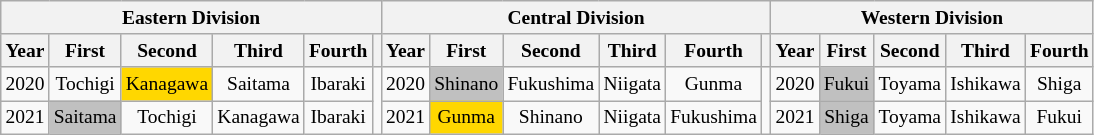<table class="wikitable" style="text-align:center; font-size:small">
<tr>
<th colspan="6">Eastern Division</th>
<th colspan="6">Central Division</th>
<th colspan="6">Western Division</th>
</tr>
<tr>
<th>Year</th>
<th>First</th>
<th>Second</th>
<th>Third</th>
<th>Fourth</th>
<th></th>
<th>Year</th>
<th>First</th>
<th>Second</th>
<th>Third</th>
<th>Fourth</th>
<th></th>
<th>Year</th>
<th>First</th>
<th>Second</th>
<th>Third</th>
<th>Fourth</th>
</tr>
<tr>
<td>2020</td>
<td>Tochigi</td>
<td bgcolor="gold">Kanagawa</td>
<td>Saitama</td>
<td>Ibaraki</td>
<td rowspan="2"></td>
<td>2020</td>
<td bgcolor="silver">Shinano</td>
<td>Fukushima</td>
<td>Niigata</td>
<td>Gunma</td>
<td rowspan="2"></td>
<td>2020</td>
<td bgcolor="silver">Fukui</td>
<td>Toyama</td>
<td>Ishikawa</td>
<td>Shiga</td>
</tr>
<tr>
<td>2021</td>
<td bgcolor="silver">Saitama</td>
<td>Tochigi</td>
<td>Kanagawa</td>
<td>Ibaraki</td>
<td>2021</td>
<td bgcolor="gold">Gunma</td>
<td>Shinano</td>
<td>Niigata</td>
<td>Fukushima</td>
<td>2021</td>
<td bgcolor="silver">Shiga</td>
<td>Toyama</td>
<td>Ishikawa</td>
<td>Fukui</td>
</tr>
</table>
